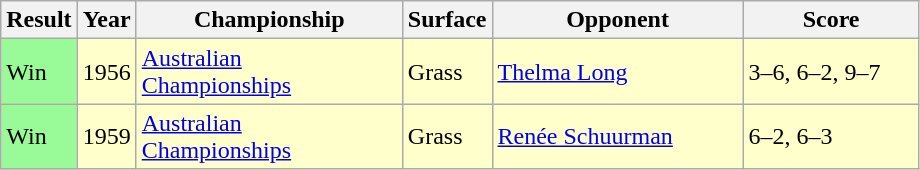<table class="sortable wikitable">
<tr>
<th style="width:40px">Result</th>
<th style="width:30px">Year</th>
<th style="width:170px">Championship</th>
<th style="width:50px">Surface</th>
<th style="width:160px">Opponent</th>
<th style="width:110px" class="unsortable">Score</th>
</tr>
<tr style="background:#ffc;">
<td style="background:#98fb98;">Win</td>
<td>1956</td>
<td><a href='#'>Australian Championships</a></td>
<td>Grass</td>
<td> <a href='#'>Thelma Long</a></td>
<td>3–6, 6–2, 9–7</td>
</tr>
<tr style="background:#ffc;">
<td style="background:#98fb98;">Win</td>
<td>1959</td>
<td><a href='#'>Australian Championships</a></td>
<td>Grass</td>
<td> <a href='#'>Renée Schuurman</a></td>
<td>6–2, 6–3</td>
</tr>
</table>
